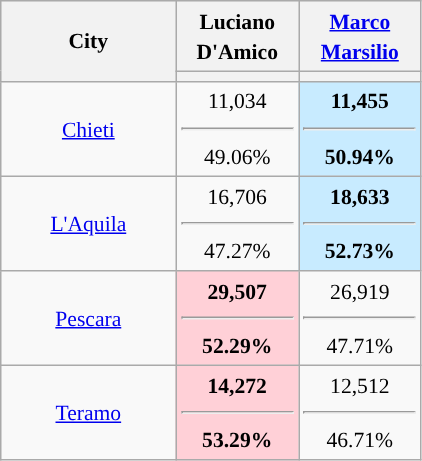<table class="wikitable" style="text-align:center;font-size:90%;line-height:20px">
<tr style="height:30px; background-color:#E9E9E9">
<th style="width:110px;" rowspan="2">City</th>
<th style="width:75px;">Luciano D'Amico</th>
<th style="width:75px;"><a href='#'>Marco Marsilio</a></th>
</tr>
<tr>
<th style="background:"></th>
<th style="background:"></th>
</tr>
<tr>
<td><a href='#'>Chieti</a></td>
<td>11,034 <hr>49.06%</td>
<td style="background:#C8EBFF"><strong>11,455 <hr>50.94%</strong></td>
</tr>
<tr>
<td><a href='#'>L'Aquila</a></td>
<td>16,706 <hr>47.27%</td>
<td style="background:#C8EBFF"><strong>18,633 <hr>52.73%</strong></td>
</tr>
<tr>
<td><a href='#'>Pescara</a></td>
<td style="background:#FFD0D7"><strong>29,507 <hr>52.29%</strong></td>
<td>26,919 <hr>47.71%</td>
</tr>
<tr>
<td><a href='#'>Teramo</a></td>
<td style="background:#FFD0D7"><strong>14,272 <hr>53.29%</strong></td>
<td>12,512 <hr>46.71%</td>
</tr>
</table>
